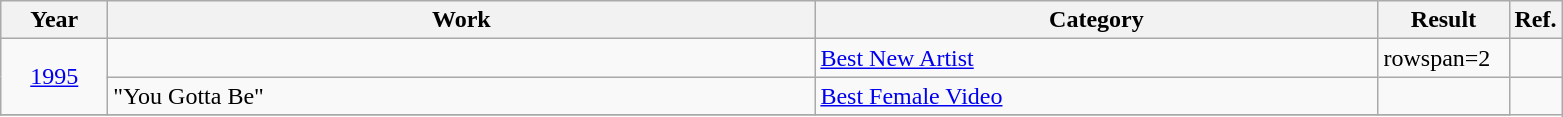<table class="wikitable sortable">
<tr>
<th scope="col" style="width:4em;">Year</th>
<th scope="col" style="width:29em;">Work</th>
<th scope="col" style="width:23em;">Category</th>
<th scope="col" style="width:5em;">Result</th>
<th class=unsortable>Ref.</th>
</tr>
<tr>
<td rowspan="2" style="text-align:center;"><a href='#'>1995</a></td>
<td></td>
<td><a href='#'>Best New Artist</a></td>
<td>rowspan=2 </td>
<td style="text-align:center;"></td>
</tr>
<tr>
<td>"You Gotta Be"</td>
<td><a href='#'>Best Female Video</a></td>
<td style="text-align:center;"></td>
</tr>
<tr>
</tr>
</table>
